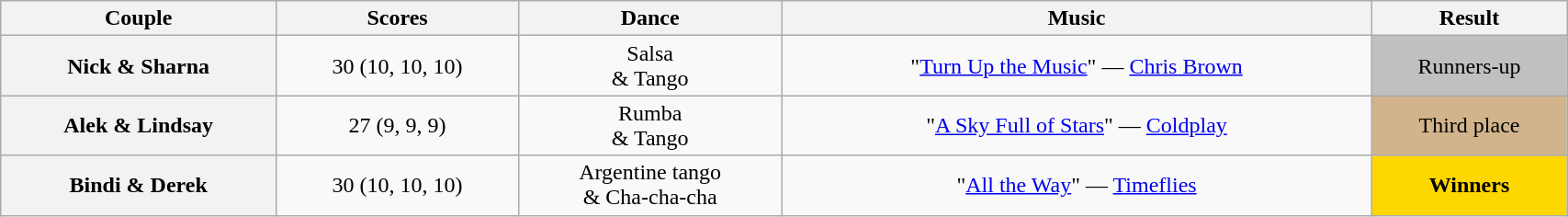<table class="wikitable sortable" style="text-align:center; width:90%">
<tr>
<th scope="col">Couple</th>
<th scope="col">Scores</th>
<th scope="col" class="unsortable">Dance</th>
<th scope="col" class="unsortable">Music</th>
<th scope="col" class="unsortable">Result</th>
</tr>
<tr>
<th scope="row">Nick & Sharna</th>
<td>30 (10, 10, 10)</td>
<td>Salsa<br>& Tango</td>
<td>"<a href='#'>Turn Up the Music</a>" — <a href='#'>Chris Brown</a></td>
<td bgcolor=silver>Runners-up</td>
</tr>
<tr>
<th scope="row">Alek & Lindsay</th>
<td>27 (9, 9, 9)</td>
<td>Rumba<br>& Tango</td>
<td>"<a href='#'>A Sky Full of Stars</a>" — <a href='#'>Coldplay</a></td>
<td bgcolor=tan>Third place</td>
</tr>
<tr>
<th scope="row">Bindi & Derek</th>
<td>30 (10, 10, 10)</td>
<td>Argentine tango<br>& Cha-cha-cha</td>
<td>"<a href='#'>All the Way</a>" — <a href='#'>Timeflies</a></td>
<td bgcolor=gold><strong>Winners</strong></td>
</tr>
</table>
